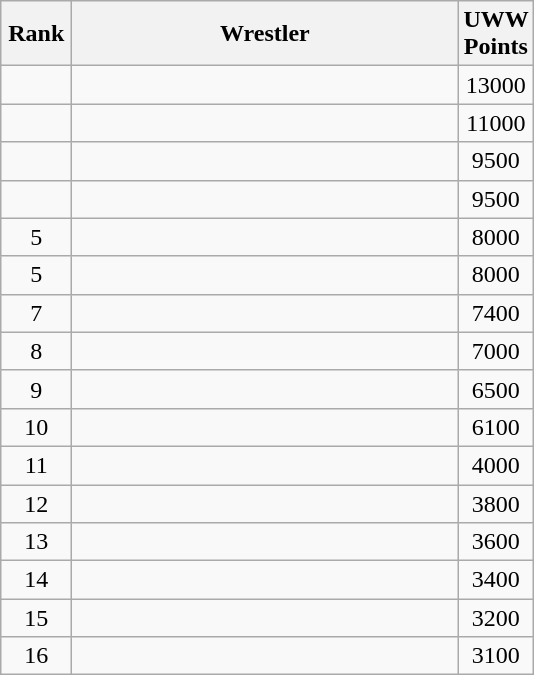<table class="wikitable" style="text-align: center;">
<tr>
<th width=40>Rank</th>
<th width=250>Wrestler</th>
<th width=40>UWW Points</th>
</tr>
<tr>
<td></td>
<td align="left"></td>
<td>13000</td>
</tr>
<tr>
<td></td>
<td align="left"></td>
<td>11000</td>
</tr>
<tr>
<td></td>
<td align="left"></td>
<td>9500</td>
</tr>
<tr>
<td></td>
<td align="left"></td>
<td>9500</td>
</tr>
<tr>
<td>5</td>
<td align="left"></td>
<td>8000</td>
</tr>
<tr>
<td>5</td>
<td align="left"></td>
<td>8000</td>
</tr>
<tr>
<td>7</td>
<td align="left"></td>
<td>7400</td>
</tr>
<tr>
<td>8</td>
<td align="left"></td>
<td>7000</td>
</tr>
<tr>
<td>9</td>
<td align="left"></td>
<td>6500</td>
</tr>
<tr>
<td>10</td>
<td align="left"></td>
<td>6100</td>
</tr>
<tr>
<td>11</td>
<td align="left"></td>
<td>4000</td>
</tr>
<tr>
<td>12</td>
<td align="left"></td>
<td>3800</td>
</tr>
<tr>
<td>13</td>
<td align="left"></td>
<td>3600</td>
</tr>
<tr>
<td>14</td>
<td align="left"></td>
<td>3400</td>
</tr>
<tr>
<td>15</td>
<td align="left"></td>
<td>3200</td>
</tr>
<tr>
<td>16</td>
<td align="left"></td>
<td>3100</td>
</tr>
</table>
